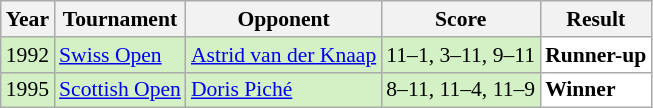<table class="sortable wikitable" style="font-size: 90%;">
<tr>
<th>Year</th>
<th>Tournament</th>
<th>Opponent</th>
<th>Score</th>
<th>Result</th>
</tr>
<tr style="background:#D4F1C5">
<td align="center">1992</td>
<td align="left"><a href='#'>Swiss Open</a></td>
<td align="left"> <a href='#'>Astrid van der Knaap</a></td>
<td align="left">11–1, 3–11, 9–11</td>
<td style="text-align:left; background:white"> <strong>Runner-up</strong></td>
</tr>
<tr style="background:#D4F1C5">
<td align="center">1995</td>
<td align="left"><a href='#'>Scottish Open</a></td>
<td align="left"> <a href='#'>Doris Piché</a></td>
<td align="left">8–11, 11–4, 11–9</td>
<td style="text-align:left; background:white"> <strong>Winner</strong></td>
</tr>
</table>
